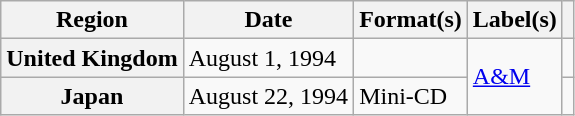<table class="wikitable plainrowheaders">
<tr>
<th scope="col">Region</th>
<th scope="col">Date</th>
<th scope="col">Format(s)</th>
<th scope="col">Label(s)</th>
<th scope="col"></th>
</tr>
<tr>
<th scope="row">United Kingdom</th>
<td>August 1, 1994</td>
<td></td>
<td rowspan="2"><a href='#'>A&M</a></td>
<td></td>
</tr>
<tr>
<th scope="row">Japan</th>
<td>August 22, 1994</td>
<td>Mini-CD</td>
<td></td>
</tr>
</table>
